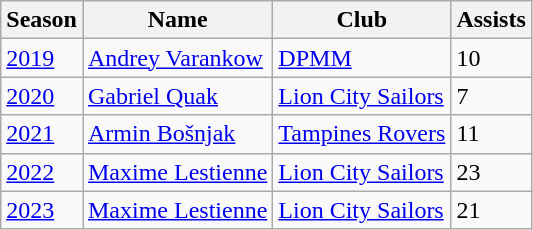<table class="wikitable">
<tr>
<th>Season</th>
<th>Name</th>
<th>Club</th>
<th>Assists</th>
</tr>
<tr>
<td><a href='#'>2019</a></td>
<td> <a href='#'>Andrey Varankow</a></td>
<td><a href='#'>DPMM</a></td>
<td>10</td>
</tr>
<tr>
<td><a href='#'>2020</a></td>
<td> <a href='#'>Gabriel Quak</a></td>
<td><a href='#'>Lion City Sailors</a></td>
<td>7</td>
</tr>
<tr>
<td><a href='#'>2021</a></td>
<td> <a href='#'>Armin Bošnjak</a></td>
<td><a href='#'>Tampines Rovers</a></td>
<td>11</td>
</tr>
<tr>
<td><a href='#'>2022</a></td>
<td> <a href='#'>Maxime Lestienne</a></td>
<td><a href='#'>Lion City Sailors</a></td>
<td>23</td>
</tr>
<tr>
<td><a href='#'>2023</a></td>
<td> <a href='#'>Maxime Lestienne</a></td>
<td><a href='#'>Lion City Sailors</a></td>
<td>21</td>
</tr>
</table>
